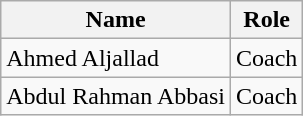<table class="wikitable">
<tr>
<th>Name</th>
<th>Role</th>
</tr>
<tr>
<td> Ahmed Aljallad</td>
<td>Coach</td>
</tr>
<tr>
<td> Abdul Rahman Abbasi</td>
<td>Coach</td>
</tr>
</table>
